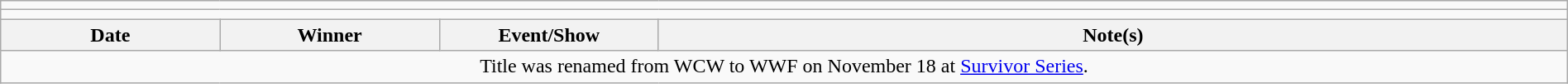<table class="wikitable" style="text-align:center; width:100%;">
<tr>
<td colspan="5"></td>
</tr>
<tr>
<td colspan="5"><strong></strong></td>
</tr>
<tr>
<th width=14%>Date</th>
<th width=14%>Winner</th>
<th width=14%>Event/Show</th>
<th width=58%>Note(s)</th>
</tr>
<tr>
<td colspan="4">Title was renamed from WCW to WWF on November 18 at <a href='#'>Survivor Series</a>.</td>
</tr>
</table>
